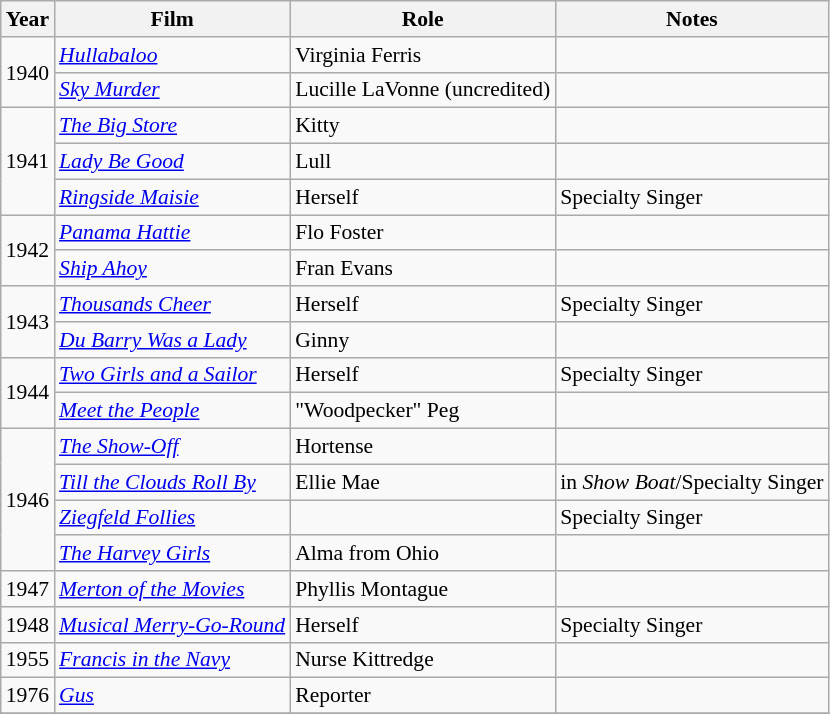<table class="wikitable" style="font-size: 90%;">
<tr>
<th>Year</th>
<th>Film</th>
<th>Role</th>
<th>Notes</th>
</tr>
<tr>
<td rowspan=2>1940</td>
<td><em><a href='#'>Hullabaloo</a></em></td>
<td>Virginia Ferris</td>
<td></td>
</tr>
<tr>
<td><em><a href='#'>Sky Murder</a></em></td>
<td>Lucille LaVonne (uncredited)</td>
<td></td>
</tr>
<tr>
<td rowspan=3>1941</td>
<td><em><a href='#'>The Big Store</a></em></td>
<td>Kitty</td>
<td></td>
</tr>
<tr>
<td><em><a href='#'>Lady Be Good</a></em></td>
<td>Lull</td>
<td></td>
</tr>
<tr>
<td><em><a href='#'>Ringside Maisie</a></em></td>
<td>Herself</td>
<td>Specialty Singer</td>
</tr>
<tr>
<td rowspan=2>1942</td>
<td><em><a href='#'>Panama Hattie</a></em></td>
<td>Flo Foster</td>
<td></td>
</tr>
<tr>
<td><em><a href='#'>Ship Ahoy</a></em></td>
<td>Fran Evans</td>
<td></td>
</tr>
<tr>
<td rowspan=2>1943</td>
<td><em><a href='#'>Thousands Cheer</a></em></td>
<td>Herself</td>
<td>Specialty Singer</td>
</tr>
<tr>
<td><em><a href='#'>Du Barry Was a Lady</a></em></td>
<td>Ginny</td>
<td></td>
</tr>
<tr>
<td rowspan=2>1944</td>
<td><em><a href='#'>Two Girls and a Sailor</a></em></td>
<td>Herself</td>
<td>Specialty Singer</td>
</tr>
<tr>
<td><em><a href='#'>Meet the People</a></em></td>
<td>"Woodpecker" Peg</td>
<td></td>
</tr>
<tr>
<td rowspan=4>1946</td>
<td><em><a href='#'>The Show-Off</a></em></td>
<td>Hortense</td>
<td></td>
</tr>
<tr>
<td><em><a href='#'>Till the Clouds Roll By</a></em></td>
<td>Ellie Mae</td>
<td>in <em>Show Boat</em>/Specialty Singer</td>
</tr>
<tr>
<td><em><a href='#'>Ziegfeld Follies</a></em></td>
<td></td>
<td>Specialty Singer</td>
</tr>
<tr>
<td><em><a href='#'>The Harvey Girls</a></em></td>
<td>Alma from Ohio</td>
<td></td>
</tr>
<tr>
<td>1947</td>
<td><em><a href='#'>Merton of the Movies</a></em></td>
<td>Phyllis Montague</td>
<td></td>
</tr>
<tr>
<td>1948</td>
<td><em><a href='#'>Musical Merry-Go-Round</a></em></td>
<td>Herself</td>
<td>Specialty Singer</td>
</tr>
<tr>
<td>1955</td>
<td><em><a href='#'>Francis in the Navy</a></em></td>
<td>Nurse Kittredge</td>
<td></td>
</tr>
<tr>
<td>1976</td>
<td><em><a href='#'>Gus</a></em></td>
<td>Reporter</td>
<td></td>
</tr>
<tr>
</tr>
</table>
